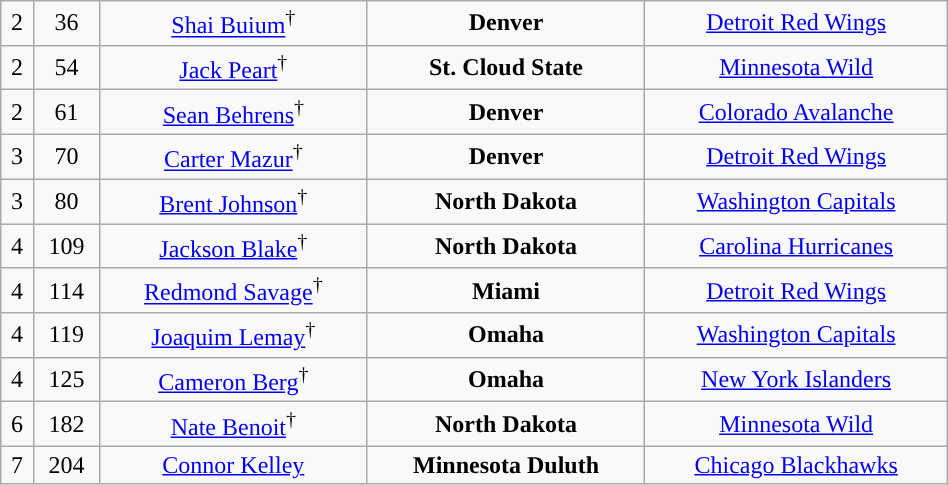<table class="wikitable" width="50%">
<tr align="center" bgcolor="">
<td>2</td>
<td>36</td>
<td><a href='#'>Shai Buium</a><sup>†</sup></td>
<td><strong>Denver</strong></td>
<td><a href='#'>Detroit Red Wings</a></td>
</tr>
<tr align="center" bgcolor="">
<td>2</td>
<td>54</td>
<td><a href='#'>Jack Peart</a><sup>†</sup></td>
<td><strong>St. Cloud State</strong></td>
<td><a href='#'>Minnesota Wild</a></td>
</tr>
<tr align="center" bgcolor="">
<td>2</td>
<td>61</td>
<td><a href='#'>Sean Behrens</a><sup>†</sup></td>
<td><strong>Denver</strong></td>
<td><a href='#'>Colorado Avalanche</a></td>
</tr>
<tr align="center" bgcolor="">
<td>3</td>
<td>70</td>
<td><a href='#'>Carter Mazur</a><sup>†</sup></td>
<td><strong>Denver</strong></td>
<td><a href='#'>Detroit Red Wings</a></td>
</tr>
<tr align="center" bgcolor="">
<td>3</td>
<td>80</td>
<td><a href='#'>Brent Johnson</a><sup>†</sup></td>
<td><strong>North Dakota</strong></td>
<td><a href='#'>Washington Capitals</a></td>
</tr>
<tr align="center" bgcolor="">
<td>4</td>
<td>109</td>
<td><a href='#'>Jackson Blake</a><sup>†</sup></td>
<td><strong>North Dakota</strong></td>
<td><a href='#'>Carolina Hurricanes</a></td>
</tr>
<tr align="center" bgcolor="">
<td>4</td>
<td>114</td>
<td><a href='#'>Redmond Savage</a><sup>†</sup></td>
<td><strong>Miami</strong></td>
<td><a href='#'>Detroit Red Wings</a></td>
</tr>
<tr align="center" bgcolor="">
<td>4</td>
<td>119</td>
<td><a href='#'>Joaquim Lemay</a><sup>†</sup></td>
<td><strong>Omaha</strong></td>
<td><a href='#'>Washington Capitals</a></td>
</tr>
<tr align="center" bgcolor="">
<td>4</td>
<td>125</td>
<td><a href='#'>Cameron Berg</a><sup>†</sup></td>
<td><strong>Omaha</strong></td>
<td><a href='#'>New York Islanders</a></td>
</tr>
<tr align="center" bgcolor="">
<td>6</td>
<td>182</td>
<td><a href='#'>Nate Benoit</a><sup>†</sup></td>
<td><strong>North Dakota</strong></td>
<td><a href='#'>Minnesota Wild</a></td>
</tr>
<tr align="center" bgcolor="">
<td>7</td>
<td>204</td>
<td><a href='#'>Connor Kelley</a></td>
<td><strong>Minnesota Duluth</strong></td>
<td><a href='#'>Chicago Blackhawks</a></td>
</tr>
</table>
